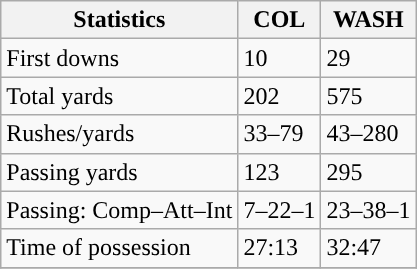<table class="wikitable" style="float: left;">
<tr>
<th>Statistics</th>
<th>COL</th>
<th>WASH</th>
</tr>
<tr>
<td>First downs</td>
<td>10</td>
<td>29</td>
</tr>
<tr>
<td>Total yards</td>
<td>202</td>
<td>575</td>
</tr>
<tr>
<td>Rushes/yards</td>
<td>33–79</td>
<td>43–280</td>
</tr>
<tr>
<td>Passing yards</td>
<td>123</td>
<td>295</td>
</tr>
<tr>
<td>Passing: Comp–Att–Int</td>
<td>7–22–1</td>
<td>23–38–1</td>
</tr>
<tr>
<td>Time of possession</td>
<td>27:13</td>
<td>32:47</td>
</tr>
<tr>
</tr>
</table>
